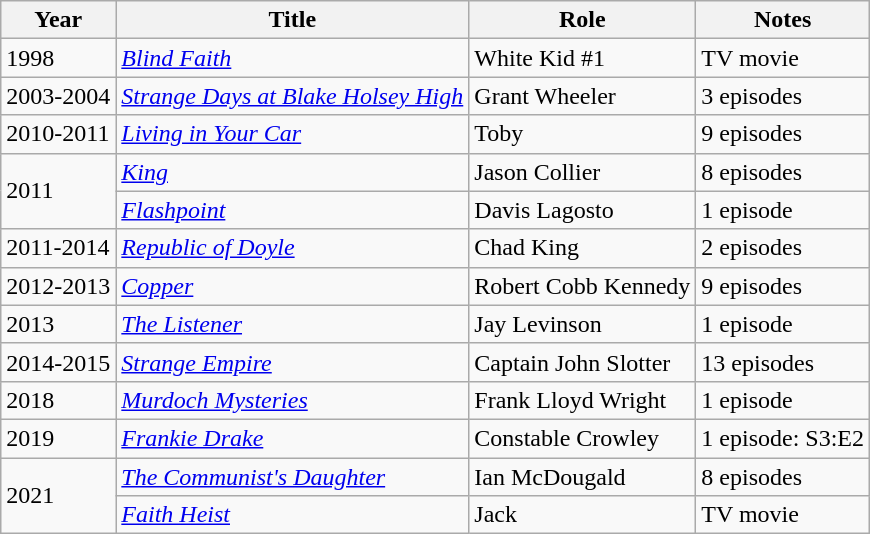<table class="wikitable sortable">
<tr>
<th>Year</th>
<th>Title</th>
<th>Role</th>
<th class="unsortable">Notes</th>
</tr>
<tr>
<td>1998</td>
<td><em><a href='#'>Blind Faith</a></em></td>
<td>White Kid #1</td>
<td>TV movie</td>
</tr>
<tr>
<td>2003-2004</td>
<td><em><a href='#'>Strange Days at Blake Holsey High</a></em></td>
<td>Grant Wheeler</td>
<td>3 episodes</td>
</tr>
<tr>
<td>2010-2011</td>
<td><em><a href='#'>Living in Your Car</a></em></td>
<td>Toby</td>
<td>9 episodes</td>
</tr>
<tr>
<td rowspan="2">2011</td>
<td><em><a href='#'>King</a></em></td>
<td>Jason Collier</td>
<td>8 episodes</td>
</tr>
<tr>
<td><em><a href='#'>Flashpoint</a></em></td>
<td>Davis Lagosto</td>
<td>1 episode</td>
</tr>
<tr>
<td>2011-2014</td>
<td><em><a href='#'>Republic of Doyle</a></em></td>
<td>Chad King</td>
<td>2 episodes</td>
</tr>
<tr>
<td>2012-2013</td>
<td><em><a href='#'>Copper</a></em></td>
<td>Robert Cobb Kennedy</td>
<td>9 episodes</td>
</tr>
<tr>
<td>2013</td>
<td data-sort-value="Listener, The"><em><a href='#'>The Listener</a></em></td>
<td>Jay Levinson</td>
<td>1 episode</td>
</tr>
<tr>
<td>2014-2015</td>
<td><em><a href='#'>Strange Empire</a></em></td>
<td>Captain John Slotter</td>
<td>13 episodes</td>
</tr>
<tr>
<td>2018</td>
<td><em><a href='#'>Murdoch Mysteries</a></em></td>
<td>Frank Lloyd Wright</td>
<td>1 episode</td>
</tr>
<tr>
<td>2019</td>
<td><em><a href='#'>Frankie Drake</a></em></td>
<td>Constable Crowley</td>
<td>1 episode: S3:E2</td>
</tr>
<tr>
<td rowspan="2">2021</td>
<td data-sort-value="Communist's Daughter, The"><em><a href='#'>The Communist's Daughter</a></em></td>
<td>Ian McDougald</td>
<td>8 episodes</td>
</tr>
<tr>
<td><em><a href='#'>Faith Heist</a></em></td>
<td>Jack</td>
<td>TV movie</td>
</tr>
</table>
